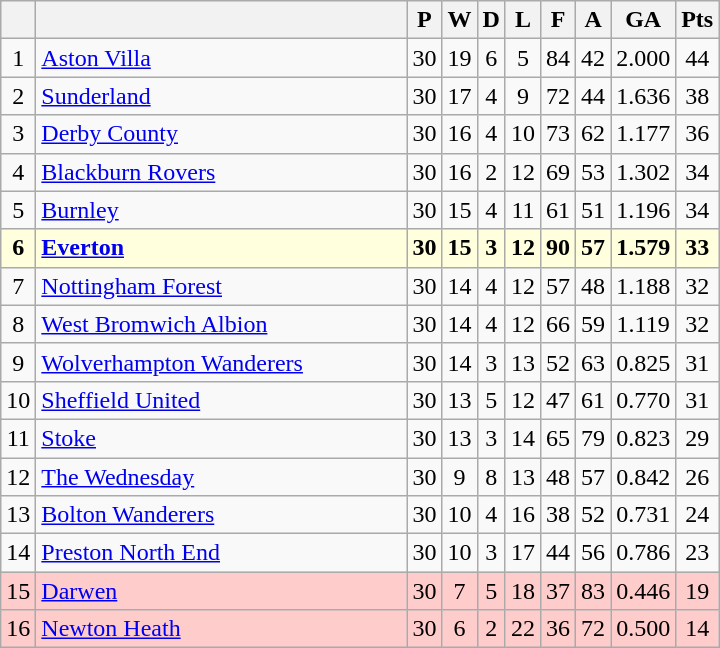<table class="wikitable" style="text-align:center">
<tr>
<th></th>
<th style="width:15em"></th>
<th>P</th>
<th>W</th>
<th>D</th>
<th>L</th>
<th>F</th>
<th>A</th>
<th>GA</th>
<th>Pts</th>
</tr>
<tr>
<td>1</td>
<td align="left"><a href='#'>Aston Villa</a></td>
<td>30</td>
<td>19</td>
<td>6</td>
<td>5</td>
<td>84</td>
<td>42</td>
<td>2.000</td>
<td>44</td>
</tr>
<tr>
<td>2</td>
<td align="left"><a href='#'>Sunderland</a></td>
<td>30</td>
<td>17</td>
<td>4</td>
<td>9</td>
<td>72</td>
<td>44</td>
<td>1.636</td>
<td>38</td>
</tr>
<tr>
<td>3</td>
<td align="left"><a href='#'>Derby County</a></td>
<td>30</td>
<td>16</td>
<td>4</td>
<td>10</td>
<td>73</td>
<td>62</td>
<td>1.177</td>
<td>36</td>
</tr>
<tr>
<td>4</td>
<td align="left"><a href='#'>Blackburn Rovers</a></td>
<td>30</td>
<td>16</td>
<td>2</td>
<td>12</td>
<td>69</td>
<td>53</td>
<td>1.302</td>
<td>34</td>
</tr>
<tr>
<td>5</td>
<td align="left"><a href='#'>Burnley</a></td>
<td>30</td>
<td>15</td>
<td>4</td>
<td>11</td>
<td>61</td>
<td>51</td>
<td>1.196</td>
<td>34</td>
</tr>
<tr style="background:#ffffdd;">
<td><strong>6</strong></td>
<td align="left"><strong><a href='#'>Everton</a></strong></td>
<td><strong>30</strong></td>
<td><strong>15</strong></td>
<td><strong>3</strong></td>
<td><strong>12</strong></td>
<td><strong>90</strong></td>
<td><strong>57</strong></td>
<td><strong>1.579</strong></td>
<td><strong>33</strong></td>
</tr>
<tr>
<td>7</td>
<td align="left"><a href='#'>Nottingham Forest</a></td>
<td>30</td>
<td>14</td>
<td>4</td>
<td>12</td>
<td>57</td>
<td>48</td>
<td>1.188</td>
<td>32</td>
</tr>
<tr>
<td>8</td>
<td align="left"><a href='#'>West Bromwich Albion</a></td>
<td>30</td>
<td>14</td>
<td>4</td>
<td>12</td>
<td>66</td>
<td>59</td>
<td>1.119</td>
<td>32</td>
</tr>
<tr>
<td>9</td>
<td align="left"><a href='#'>Wolverhampton Wanderers</a></td>
<td>30</td>
<td>14</td>
<td>3</td>
<td>13</td>
<td>52</td>
<td>63</td>
<td>0.825</td>
<td>31</td>
</tr>
<tr>
<td>10</td>
<td align="left"><a href='#'>Sheffield United</a></td>
<td>30</td>
<td>13</td>
<td>5</td>
<td>12</td>
<td>47</td>
<td>61</td>
<td>0.770</td>
<td>31</td>
</tr>
<tr>
<td>11</td>
<td align="left"><a href='#'>Stoke</a></td>
<td>30</td>
<td>13</td>
<td>3</td>
<td>14</td>
<td>65</td>
<td>79</td>
<td>0.823</td>
<td>29</td>
</tr>
<tr>
<td>12</td>
<td align="left"><a href='#'>The Wednesday</a></td>
<td>30</td>
<td>9</td>
<td>8</td>
<td>13</td>
<td>48</td>
<td>57</td>
<td>0.842</td>
<td>26</td>
</tr>
<tr>
<td>13</td>
<td align="left"><a href='#'>Bolton Wanderers</a></td>
<td>30</td>
<td>10</td>
<td>4</td>
<td>16</td>
<td>38</td>
<td>52</td>
<td>0.731</td>
<td>24</td>
</tr>
<tr>
<td>14</td>
<td align="left"><a href='#'>Preston North End</a></td>
<td>30</td>
<td>10</td>
<td>3</td>
<td>17</td>
<td>44</td>
<td>56</td>
<td>0.786</td>
<td>23</td>
</tr>
<tr style="background:#ffcccc;">
<td>15</td>
<td align="left"><a href='#'>Darwen</a></td>
<td>30</td>
<td>7</td>
<td>5</td>
<td>18</td>
<td>37</td>
<td>83</td>
<td>0.446</td>
<td>19</td>
</tr>
<tr style="background:#ffcccc;">
<td>16</td>
<td align="left"><a href='#'>Newton Heath</a></td>
<td>30</td>
<td>6</td>
<td>2</td>
<td>22</td>
<td>36</td>
<td>72</td>
<td>0.500</td>
<td>14</td>
</tr>
</table>
